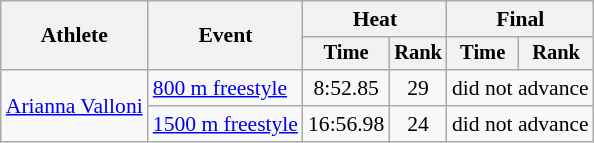<table class="wikitable" style="text-align:center; font-size:90%">
<tr>
<th rowspan="2">Athlete</th>
<th rowspan="2">Event</th>
<th colspan="2">Heat</th>
<th colspan="2">Final</th>
</tr>
<tr style="font-size:95%">
<th>Time</th>
<th>Rank</th>
<th>Time</th>
<th>Rank</th>
</tr>
<tr>
<td align=left rowspan=2><a href='#'>Arianna Valloni</a></td>
<td align=left><a href='#'>800 m freestyle</a></td>
<td>8:52.85</td>
<td>29</td>
<td colspan=2>did not advance</td>
</tr>
<tr>
<td align=left><a href='#'>1500 m freestyle</a></td>
<td>16:56.98</td>
<td>24</td>
<td colspan=2>did not advance</td>
</tr>
</table>
